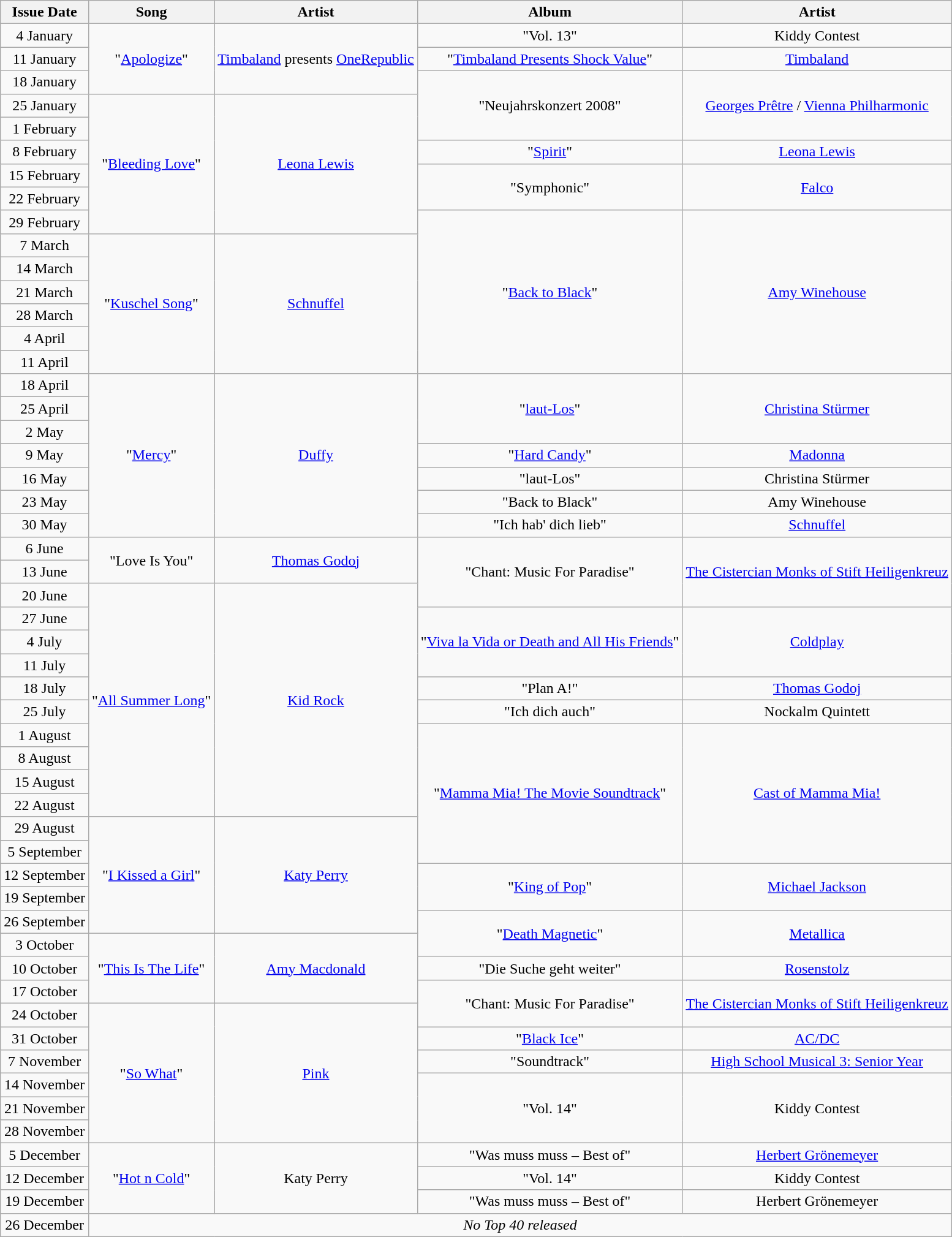<table class="wikitable plainrowheaders" style="text-align:center">
<tr>
<th>Issue Date</th>
<th>Song</th>
<th>Artist</th>
<th>Album</th>
<th>Artist</th>
</tr>
<tr>
<td>4 January</td>
<td rowspan="3">"<a href='#'>Apologize</a>"</td>
<td rowspan="3"><a href='#'>Timbaland</a> presents <a href='#'>OneRepublic</a></td>
<td>"Vol. 13"</td>
<td>Kiddy Contest</td>
</tr>
<tr>
<td>11 January</td>
<td>"<a href='#'>Timbaland Presents Shock Value</a>"</td>
<td><a href='#'>Timbaland</a></td>
</tr>
<tr>
<td>18 January</td>
<td rowspan="3">"Neujahrskonzert 2008"</td>
<td rowspan="3"><a href='#'>Georges Prêtre</a> / <a href='#'>Vienna Philharmonic</a></td>
</tr>
<tr>
<td>25 January</td>
<td rowspan="6">"<a href='#'>Bleeding Love</a>"</td>
<td rowspan="6"><a href='#'>Leona Lewis</a></td>
</tr>
<tr>
<td>1 February</td>
</tr>
<tr>
<td>8 February</td>
<td>"<a href='#'>Spirit</a>"</td>
<td><a href='#'>Leona Lewis</a></td>
</tr>
<tr>
<td>15 February</td>
<td rowspan="2">"Symphonic"</td>
<td rowspan="2"><a href='#'>Falco</a></td>
</tr>
<tr>
<td>22 February</td>
</tr>
<tr>
<td>29 February</td>
<td rowspan="7">"<a href='#'>Back to Black</a>"</td>
<td rowspan="7"><a href='#'>Amy Winehouse</a></td>
</tr>
<tr>
<td>7 March</td>
<td rowspan="6">"<a href='#'>Kuschel Song</a>"</td>
<td rowspan="6"><a href='#'>Schnuffel</a></td>
</tr>
<tr>
<td>14 March</td>
</tr>
<tr>
<td>21 March</td>
</tr>
<tr>
<td>28 March</td>
</tr>
<tr>
<td>4 April</td>
</tr>
<tr>
<td>11 April</td>
</tr>
<tr>
<td>18 April</td>
<td rowspan="7">"<a href='#'>Mercy</a>"</td>
<td rowspan="7"><a href='#'>Duffy</a></td>
<td rowspan="3">"<a href='#'>laut-Los</a>"</td>
<td rowspan="3"><a href='#'>Christina Stürmer</a></td>
</tr>
<tr>
<td>25 April</td>
</tr>
<tr>
<td>2 May</td>
</tr>
<tr>
<td>9 May</td>
<td>"<a href='#'>Hard Candy</a>"</td>
<td><a href='#'>Madonna</a></td>
</tr>
<tr>
<td>16 May</td>
<td>"laut-Los"</td>
<td>Christina Stürmer</td>
</tr>
<tr>
<td>23 May</td>
<td>"Back to Black"</td>
<td>Amy Winehouse</td>
</tr>
<tr>
<td>30 May</td>
<td>"Ich hab' dich lieb"</td>
<td><a href='#'>Schnuffel</a></td>
</tr>
<tr>
<td>6 June</td>
<td rowspan="2">"Love Is You"</td>
<td rowspan="2"><a href='#'>Thomas Godoj</a></td>
<td rowspan="3">"Chant: Music For Paradise"</td>
<td rowspan="3"><a href='#'>The Cistercian Monks of Stift Heiligenkreuz</a></td>
</tr>
<tr>
<td>13 June</td>
</tr>
<tr>
<td>20 June</td>
<td rowspan="10">"<a href='#'>All Summer Long</a>"</td>
<td rowspan="10"><a href='#'>Kid Rock</a></td>
</tr>
<tr>
<td>27 June</td>
<td rowspan="3">"<a href='#'>Viva la Vida or Death and All His Friends</a>"</td>
<td rowspan="3"><a href='#'>Coldplay</a></td>
</tr>
<tr>
<td>4 July</td>
</tr>
<tr>
<td>11 July</td>
</tr>
<tr>
<td>18 July</td>
<td>"Plan A!"</td>
<td><a href='#'>Thomas Godoj</a></td>
</tr>
<tr>
<td>25 July</td>
<td>"Ich dich auch"</td>
<td>Nockalm Quintett</td>
</tr>
<tr>
<td>1 August</td>
<td rowspan="6">"<a href='#'>Mamma Mia! The Movie Soundtrack</a>"</td>
<td rowspan="6"><a href='#'>Cast of Mamma Mia!</a></td>
</tr>
<tr>
<td>8 August</td>
</tr>
<tr>
<td>15 August</td>
</tr>
<tr>
<td>22 August</td>
</tr>
<tr>
<td>29 August</td>
<td rowspan="5">"<a href='#'>I Kissed a Girl</a>"</td>
<td rowspan="5"><a href='#'>Katy Perry</a></td>
</tr>
<tr>
<td>5 September</td>
</tr>
<tr>
<td>12 September</td>
<td rowspan="2">"<a href='#'>King of Pop</a>"</td>
<td rowspan="2"><a href='#'>Michael Jackson</a></td>
</tr>
<tr>
<td>19 September</td>
</tr>
<tr>
<td>26 September</td>
<td rowspan="2">"<a href='#'>Death Magnetic</a>"</td>
<td rowspan="2"><a href='#'>Metallica</a></td>
</tr>
<tr>
<td>3 October</td>
<td rowspan="3">"<a href='#'>This Is The Life</a>"</td>
<td rowspan="3"><a href='#'>Amy Macdonald</a></td>
</tr>
<tr>
<td>10 October</td>
<td>"Die Suche geht weiter"</td>
<td><a href='#'>Rosenstolz</a></td>
</tr>
<tr>
<td>17 October</td>
<td rowspan="2">"Chant: Music For Paradise"</td>
<td rowspan="2"><a href='#'>The Cistercian Monks of Stift Heiligenkreuz</a></td>
</tr>
<tr>
<td>24 October</td>
<td rowspan="6">"<a href='#'>So What</a>"</td>
<td rowspan="6"><a href='#'>Pink</a></td>
</tr>
<tr>
<td>31 October</td>
<td>"<a href='#'>Black Ice</a>"</td>
<td><a href='#'>AC/DC</a></td>
</tr>
<tr>
<td>7 November</td>
<td>"Soundtrack"</td>
<td><a href='#'>High School Musical 3: Senior Year</a></td>
</tr>
<tr>
<td>14 November</td>
<td rowspan="3">"Vol. 14"</td>
<td rowspan="3">Kiddy Contest</td>
</tr>
<tr>
<td>21 November</td>
</tr>
<tr>
<td>28 November</td>
</tr>
<tr>
<td>5 December</td>
<td rowspan="3">"<a href='#'>Hot n Cold</a>"</td>
<td rowspan="3">Katy Perry</td>
<td>"Was muss muss – Best of"</td>
<td><a href='#'>Herbert Grönemeyer</a></td>
</tr>
<tr>
<td>12 December</td>
<td>"Vol. 14"</td>
<td>Kiddy Contest</td>
</tr>
<tr>
<td>19 December</td>
<td>"Was muss muss – Best of"</td>
<td>Herbert Grönemeyer</td>
</tr>
<tr>
<td scope="row">26 December</td>
<td align="center" colspan="4"><em>No Top 40 released</em></td>
</tr>
</table>
